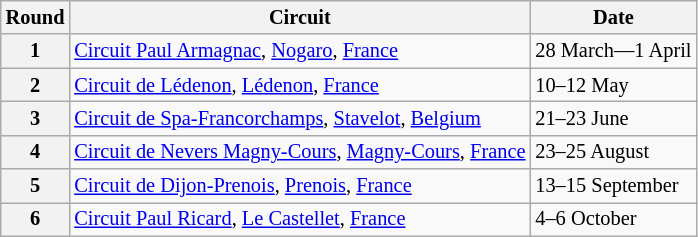<table class="wikitable" style="font-size:85%;">
<tr>
<th>Round</th>
<th>Circuit</th>
<th>Date</th>
</tr>
<tr>
<th>1</th>
<td> <a href='#'>Circuit Paul Armagnac</a>, <a href='#'>Nogaro</a>, <a href='#'>France</a></td>
<td>28 March—1 April</td>
</tr>
<tr>
<th>2</th>
<td> <a href='#'>Circuit de Lédenon</a>, <a href='#'>Lédenon</a>, <a href='#'>France</a></td>
<td>10–12 May</td>
</tr>
<tr>
<th>3</th>
<td> <a href='#'>Circuit de Spa-Francorchamps</a>, <a href='#'>Stavelot</a>, <a href='#'>Belgium</a></td>
<td>21–23 June</td>
</tr>
<tr>
<th>4</th>
<td> <a href='#'>Circuit de Nevers Magny-Cours</a>, <a href='#'>Magny-Cours</a>, <a href='#'>France</a></td>
<td>23–25 August</td>
</tr>
<tr>
<th>5</th>
<td> <a href='#'>Circuit de Dijon-Prenois</a>, <a href='#'>Prenois</a>, <a href='#'>France</a></td>
<td>13–15 September</td>
</tr>
<tr>
<th>6</th>
<td> <a href='#'>Circuit Paul Ricard</a>, <a href='#'>Le Castellet</a>, <a href='#'>France</a></td>
<td>4–6 October</td>
</tr>
</table>
